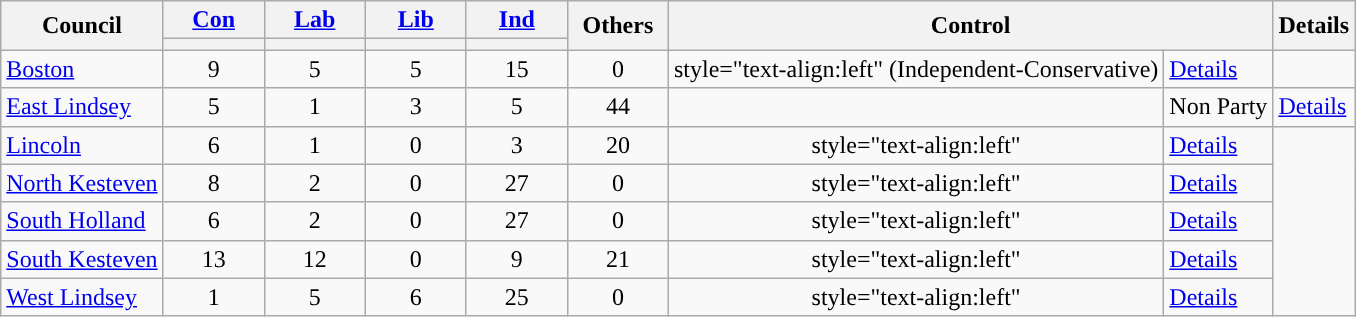<table class="wikitable" style="text-align:center;">
<tr>
<th rowspan=2>Council</th>
<th style="width:60px;"><a href='#'>Con</a></th>
<th style="width:60px;"><a href='#'>Lab</a></th>
<th style="width:60px;"><a href='#'>Lib</a></th>
<th style="width:60px;"><a href='#'>Ind</a></th>
<th style="width:60px;" rowspan=2>Others</th>
<th rowspan=2 colspan=2>Control</th>
<th rowspan=2>Details</th>
</tr>
<tr>
<th style="background:"></th>
<th style="background:"></th>
<th style="background:"></th>
<th style="background:"></th>
</tr>
<tr>
<td style="text-align:left"><a href='#'>Boston</a></td>
<td>9</td>
<td>5</td>
<td>5</td>
<td>15</td>
<td>0</td>
<td>style="text-align:left"  (Independent-Conservative)</td>
<td style="text-align:left"><a href='#'>Details</a></td>
</tr>
<tr>
<td style="text-align:left"><a href='#'>East Lindsey</a></td>
<td>5</td>
<td>1</td>
<td>3</td>
<td>5</td>
<td>44</td>
<td></td>
<td style="text-align:left">Non Party</td>
<td style="text-align:left"><a href='#'>Details</a></td>
</tr>
<tr>
<td style="text-align:left"><a href='#'>Lincoln</a></td>
<td>6</td>
<td>1</td>
<td>0</td>
<td>3</td>
<td>20</td>
<td>style="text-align:left" </td>
<td style="text-align:left"><a href='#'>Details</a></td>
</tr>
<tr>
<td style="text-align:left"><a href='#'>North Kesteven</a></td>
<td>8</td>
<td>2</td>
<td>0</td>
<td>27</td>
<td>0</td>
<td>style="text-align:left" </td>
<td style="text-align:left"><a href='#'>Details</a></td>
</tr>
<tr>
<td style="text-align:left"><a href='#'>South Holland</a></td>
<td>6</td>
<td>2</td>
<td>0</td>
<td>27</td>
<td>0</td>
<td>style="text-align:left" </td>
<td style="text-align:left"><a href='#'>Details</a></td>
</tr>
<tr>
<td style="text-align:left"><a href='#'>South Kesteven</a></td>
<td>13</td>
<td>12</td>
<td>0</td>
<td>9</td>
<td>21</td>
<td>style="text-align:left" </td>
<td style="text-align:left"><a href='#'>Details</a></td>
</tr>
<tr>
<td style="text-align:left"><a href='#'>West Lindsey</a></td>
<td>1</td>
<td>5</td>
<td>6</td>
<td>25</td>
<td>0</td>
<td>style="text-align:left" </td>
<td style="text-align:left"><a href='#'>Details</a></td>
</tr>
</table>
